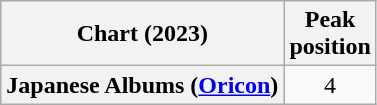<table class="wikitable sortable plainrowheaders">
<tr>
<th scope="col">Chart (2023)</th>
<th scope="col">Peak<br>position</th>
</tr>
<tr>
<th scope="row">Japanese Albums (<a href='#'>Oricon</a>)</th>
<td align="center">4</td>
</tr>
</table>
